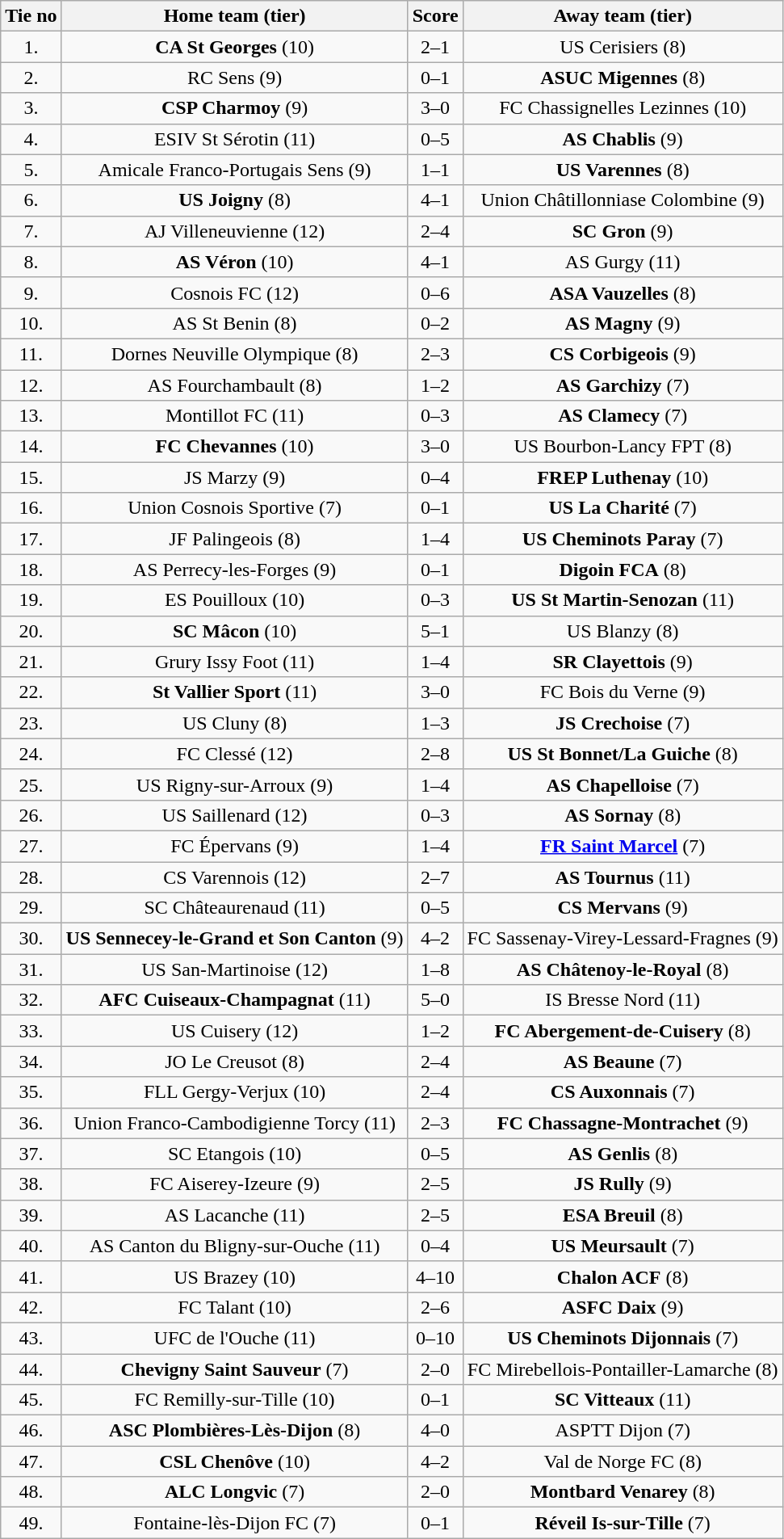<table class="wikitable" style="text-align: center">
<tr>
<th>Tie no</th>
<th>Home team (tier)</th>
<th>Score</th>
<th>Away team (tier)</th>
</tr>
<tr>
<td>1.</td>
<td><strong>CA St Georges</strong> (10)</td>
<td>2–1</td>
<td>US Cerisiers (8)</td>
</tr>
<tr>
<td>2.</td>
<td>RC Sens (9)</td>
<td>0–1</td>
<td><strong>ASUC Migennes</strong> (8)</td>
</tr>
<tr>
<td>3.</td>
<td><strong>CSP Charmoy</strong> (9)</td>
<td>3–0</td>
<td>FC Chassignelles Lezinnes (10)</td>
</tr>
<tr>
<td>4.</td>
<td>ESIV St Sérotin (11)</td>
<td>0–5</td>
<td><strong>AS Chablis</strong> (9)</td>
</tr>
<tr>
<td>5.</td>
<td>Amicale Franco-Portugais Sens (9)</td>
<td>1–1 </td>
<td><strong>US Varennes</strong> (8)</td>
</tr>
<tr>
<td>6.</td>
<td><strong>US Joigny</strong> (8)</td>
<td>4–1</td>
<td>Union Châtillonniase Colombine (9)</td>
</tr>
<tr>
<td>7.</td>
<td>AJ Villeneuvienne (12)</td>
<td>2–4</td>
<td><strong>SC Gron</strong> (9)</td>
</tr>
<tr>
<td>8.</td>
<td><strong>AS Véron</strong> (10)</td>
<td>4–1</td>
<td>AS Gurgy (11)</td>
</tr>
<tr>
<td>9.</td>
<td>Cosnois FC (12)</td>
<td>0–6</td>
<td><strong>ASA Vauzelles</strong> (8)</td>
</tr>
<tr>
<td>10.</td>
<td>AS St Benin (8)</td>
<td>0–2</td>
<td><strong>AS Magny</strong> (9)</td>
</tr>
<tr>
<td>11.</td>
<td>Dornes Neuville Olympique (8)</td>
<td>2–3</td>
<td><strong>CS Corbigeois</strong> (9)</td>
</tr>
<tr>
<td>12.</td>
<td>AS Fourchambault (8)</td>
<td>1–2</td>
<td><strong>AS Garchizy</strong> (7)</td>
</tr>
<tr>
<td>13.</td>
<td>Montillot FC (11)</td>
<td>0–3</td>
<td><strong>AS Clamecy</strong> (7)</td>
</tr>
<tr>
<td>14.</td>
<td><strong>FC Chevannes</strong> (10)</td>
<td>3–0</td>
<td>US Bourbon-Lancy FPT (8)</td>
</tr>
<tr>
<td>15.</td>
<td>JS Marzy (9)</td>
<td>0–4</td>
<td><strong>FREP Luthenay</strong> (10)</td>
</tr>
<tr>
<td>16.</td>
<td>Union Cosnois Sportive (7)</td>
<td>0–1</td>
<td><strong>US La Charité</strong> (7)</td>
</tr>
<tr>
<td>17.</td>
<td>JF Palingeois (8)</td>
<td>1–4 </td>
<td><strong>US Cheminots Paray</strong> (7)</td>
</tr>
<tr>
<td>18.</td>
<td>AS Perrecy-les-Forges (9)</td>
<td>0–1</td>
<td><strong>Digoin FCA</strong> (8)</td>
</tr>
<tr>
<td>19.</td>
<td>ES Pouilloux (10)</td>
<td>0–3</td>
<td><strong>US St Martin-Senozan</strong> (11)</td>
</tr>
<tr>
<td>20.</td>
<td><strong>SC Mâcon</strong> (10)</td>
<td>5–1</td>
<td>US Blanzy (8)</td>
</tr>
<tr>
<td>21.</td>
<td>Grury Issy Foot (11)</td>
<td>1–4</td>
<td><strong>SR Clayettois</strong> (9)</td>
</tr>
<tr>
<td>22.</td>
<td><strong>St Vallier Sport</strong> (11)</td>
<td>3–0</td>
<td>FC Bois du Verne (9)</td>
</tr>
<tr>
<td>23.</td>
<td>US Cluny (8)</td>
<td>1–3</td>
<td><strong>JS Crechoise</strong> (7)</td>
</tr>
<tr>
<td>24.</td>
<td>FC Clessé (12)</td>
<td>2–8</td>
<td><strong>US St Bonnet/La Guiche</strong> (8)</td>
</tr>
<tr>
<td>25.</td>
<td>US Rigny-sur-Arroux (9)</td>
<td>1–4</td>
<td><strong>AS Chapelloise</strong> (7)</td>
</tr>
<tr>
<td>26.</td>
<td>US Saillenard (12)</td>
<td>0–3</td>
<td><strong>AS Sornay</strong> (8)</td>
</tr>
<tr>
<td>27.</td>
<td>FC Épervans (9)</td>
<td>1–4</td>
<td><strong><a href='#'>FR Saint Marcel</a></strong> (7)</td>
</tr>
<tr>
<td>28.</td>
<td>CS Varennois (12)</td>
<td>2–7</td>
<td><strong>AS Tournus</strong> (11)</td>
</tr>
<tr>
<td>29.</td>
<td>SC Châteaurenaud (11)</td>
<td>0–5</td>
<td><strong>CS Mervans</strong> (9)</td>
</tr>
<tr>
<td>30.</td>
<td><strong>US Sennecey-le-Grand et Son Canton</strong> (9)</td>
<td>4–2</td>
<td>FC Sassenay-Virey-Lessard-Fragnes (9)</td>
</tr>
<tr>
<td>31.</td>
<td>US San-Martinoise (12)</td>
<td>1–8</td>
<td><strong>AS Châtenoy-le-Royal</strong> (8)</td>
</tr>
<tr>
<td>32.</td>
<td><strong>AFC Cuiseaux-Champagnat</strong> (11)</td>
<td>5–0</td>
<td>IS Bresse Nord (11)</td>
</tr>
<tr>
<td>33.</td>
<td>US Cuisery (12)</td>
<td>1–2</td>
<td><strong>FC Abergement-de-Cuisery</strong> (8)</td>
</tr>
<tr>
<td>34.</td>
<td>JO Le Creusot (8)</td>
<td>2–4</td>
<td><strong>AS Beaune</strong> (7)</td>
</tr>
<tr>
<td>35.</td>
<td>FLL Gergy-Verjux (10)</td>
<td>2–4 </td>
<td><strong>CS Auxonnais</strong> (7)</td>
</tr>
<tr>
<td>36.</td>
<td>Union Franco-Cambodigienne Torcy (11)</td>
<td>2–3</td>
<td><strong>FC Chassagne-Montrachet</strong> (9)</td>
</tr>
<tr>
<td>37.</td>
<td>SC Etangois (10)</td>
<td>0–5</td>
<td><strong>AS Genlis</strong> (8)</td>
</tr>
<tr>
<td>38.</td>
<td>FC Aiserey-Izeure (9)</td>
<td>2–5</td>
<td><strong>JS Rully</strong> (9)</td>
</tr>
<tr>
<td>39.</td>
<td>AS Lacanche (11)</td>
<td>2–5</td>
<td><strong>ESA Breuil</strong> (8)</td>
</tr>
<tr>
<td>40.</td>
<td>AS Canton du Bligny-sur-Ouche (11)</td>
<td>0–4</td>
<td><strong>US Meursault</strong> (7)</td>
</tr>
<tr>
<td>41.</td>
<td>US Brazey (10)</td>
<td>4–10</td>
<td><strong>Chalon ACF</strong> (8)</td>
</tr>
<tr>
<td>42.</td>
<td>FC Talant (10)</td>
<td>2–6</td>
<td><strong>ASFC Daix</strong> (9)</td>
</tr>
<tr>
<td>43.</td>
<td>UFC de l'Ouche (11)</td>
<td>0–10</td>
<td><strong>US Cheminots Dijonnais</strong> (7)</td>
</tr>
<tr>
<td>44.</td>
<td><strong>Chevigny Saint Sauveur</strong> (7)</td>
<td>2–0</td>
<td>FC Mirebellois-Pontailler-Lamarche (8)</td>
</tr>
<tr>
<td>45.</td>
<td>FC Remilly-sur-Tille (10)</td>
<td>0–1</td>
<td><strong>SC Vitteaux</strong> (11)</td>
</tr>
<tr>
<td>46.</td>
<td><strong>ASC Plombières-Lès-Dijon</strong> (8)</td>
<td>4–0</td>
<td>ASPTT Dijon (7)</td>
</tr>
<tr>
<td>47.</td>
<td><strong>CSL Chenôve</strong> (10)</td>
<td>4–2</td>
<td>Val de Norge FC (8)</td>
</tr>
<tr>
<td>48.</td>
<td><strong>ALC Longvic</strong> (7)</td>
<td>2–0</td>
<td><strong>Montbard Venarey</strong> (8)</td>
</tr>
<tr>
<td>49.</td>
<td>Fontaine-lès-Dijon FC (7)</td>
<td>0–1</td>
<td><strong>Réveil Is-sur-Tille</strong> (7)</td>
</tr>
</table>
